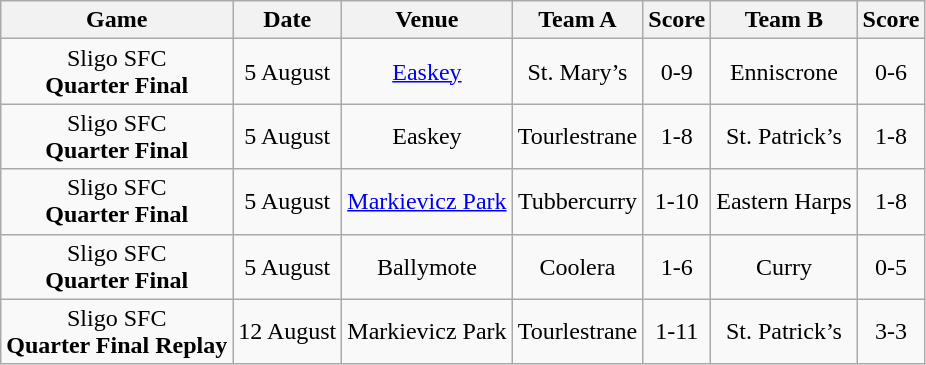<table class="wikitable">
<tr>
<th>Game</th>
<th>Date</th>
<th>Venue</th>
<th>Team A</th>
<th>Score</th>
<th>Team B</th>
<th>Score</th>
</tr>
<tr align="center">
<td>Sligo SFC<br><strong>Quarter Final</strong></td>
<td>5 August</td>
<td><a href='#'>Easkey</a></td>
<td>St. Mary’s</td>
<td>0-9</td>
<td>Enniscrone</td>
<td>0-6</td>
</tr>
<tr align="center">
<td>Sligo SFC<br><strong>Quarter Final</strong></td>
<td>5 August</td>
<td>Easkey</td>
<td>Tourlestrane</td>
<td>1-8</td>
<td>St. Patrick’s</td>
<td>1-8</td>
</tr>
<tr align="center">
<td>Sligo SFC<br><strong>Quarter Final</strong></td>
<td>5 August</td>
<td><a href='#'>Markievicz Park</a></td>
<td>Tubbercurry</td>
<td>1-10</td>
<td>Eastern Harps</td>
<td>1-8</td>
</tr>
<tr align="center">
<td>Sligo SFC<br><strong>Quarter Final</strong></td>
<td>5 August</td>
<td>Ballymote</td>
<td>Coolera</td>
<td>1-6</td>
<td>Curry</td>
<td>0-5</td>
</tr>
<tr align="center">
<td>Sligo SFC<br><strong>Quarter Final Replay</strong></td>
<td>12 August</td>
<td>Markievicz Park</td>
<td>Tourlestrane</td>
<td>1-11</td>
<td>St. Patrick’s</td>
<td>3-3</td>
</tr>
</table>
